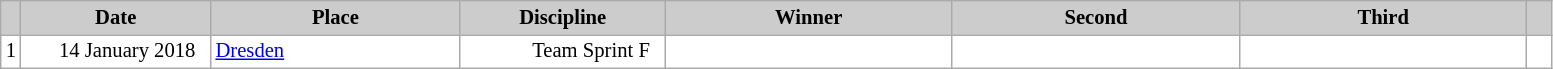<table class="wikitable plainrowheaders" style="background:#fff; font-size:86%; line-height:16px; border:grey solid 1px; border-collapse:collapse;">
<tr style="background:#ccc; text-align:center;">
<th scope="col" style="background:#ccc; width=20 px;"></th>
<th scope="col" style="background:#ccc; width:120px;">Date</th>
<th scope="col" style="background:#ccc; width:160px;">Place</th>
<th scope="col" style="background:#ccc; width:130px;">Discipline</th>
<th scope="col" style="background:#ccc; width:185px;">Winner</th>
<th scope="col" style="background:#ccc; width:185px;">Second</th>
<th scope="col" style="background:#ccc; width:185px;">Third</th>
<th scope="col" style="background:#ccc; width:10px;"></th>
</tr>
<tr>
<td align=center>1</td>
<td align=right>14 January 2018  </td>
<td> <a href='#'>Dresden</a></td>
<td align=right>Team Sprint F  </td>
<td></td>
<td></td>
<td></td>
<td></td>
</tr>
</table>
